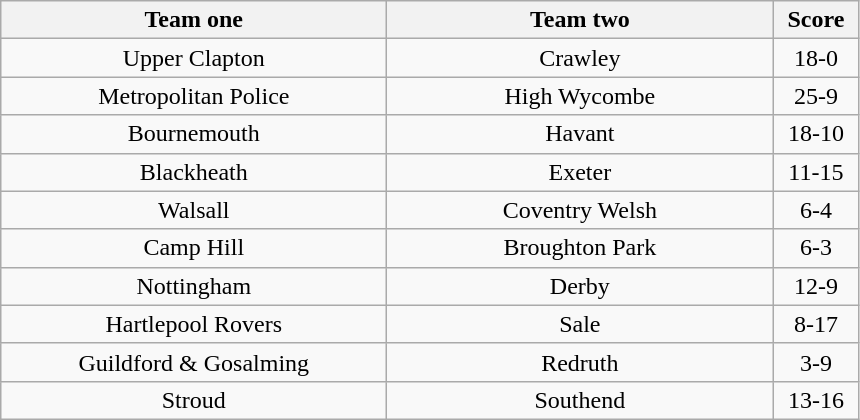<table class="wikitable" style="text-align: center">
<tr>
<th width=250>Team one</th>
<th width=250>Team two</th>
<th width=50>Score</th>
</tr>
<tr>
<td>Upper Clapton</td>
<td>Crawley</td>
<td>18-0</td>
</tr>
<tr>
<td>Metropolitan Police</td>
<td>High Wycombe</td>
<td>25-9</td>
</tr>
<tr>
<td>Bournemouth</td>
<td>Havant</td>
<td>18-10</td>
</tr>
<tr>
<td>Blackheath</td>
<td>Exeter</td>
<td>11-15</td>
</tr>
<tr>
<td>Walsall</td>
<td>Coventry Welsh</td>
<td>6-4</td>
</tr>
<tr>
<td>Camp Hill</td>
<td>Broughton Park</td>
<td>6-3</td>
</tr>
<tr>
<td>Nottingham</td>
<td>Derby</td>
<td>12-9</td>
</tr>
<tr>
<td>Hartlepool Rovers</td>
<td>Sale</td>
<td>8-17</td>
</tr>
<tr>
<td>Guildford & Gosalming</td>
<td>Redruth</td>
<td>3-9</td>
</tr>
<tr>
<td>Stroud</td>
<td>Southend</td>
<td>13-16</td>
</tr>
</table>
